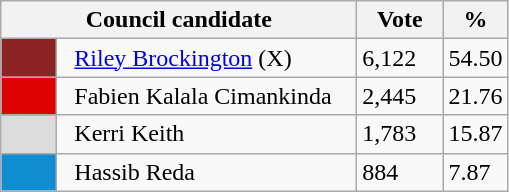<table class="wikitable">
<tr>
<th bgcolor="#DDDDFF" width="230px" colspan="2">Council candidate</th>
<th bgcolor="#DDDDFF" width="50px">Vote</th>
<th bgcolor="#DDDDFF" width="30px">%</th>
</tr>
<tr>
<td bgcolor=#8D2424 width="30px"> </td>
<td>  <a href='#'>Riley Brockington</a> (X)</td>
<td>6,122</td>
<td>54.50</td>
</tr>
<tr>
<td bgcolor=#DF0202 width="30px"> </td>
<td>  Fabien Kalala Cimankinda</td>
<td>2,445</td>
<td>21.76</td>
</tr>
<tr>
<td bgcolor=#DCDCDC width="30px"> </td>
<td>  Kerri Keith</td>
<td>1,783</td>
<td>15.87</td>
</tr>
<tr>
<td bgcolor=#0F8DD1 width="30px"> </td>
<td>  Hassib Reda</td>
<td>884</td>
<td>7.87</td>
</tr>
</table>
